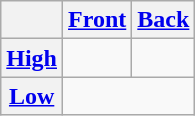<table class="wikitable" style="text-align:center">
<tr>
<th></th>
<th><a href='#'>Front</a></th>
<th><a href='#'>Back</a></th>
</tr>
<tr>
<th><a href='#'>High</a></th>
<td>   </td>
<td>   </td>
</tr>
<tr>
<th><a href='#'>Low</a></th>
<td colspan=2>   </td>
</tr>
</table>
